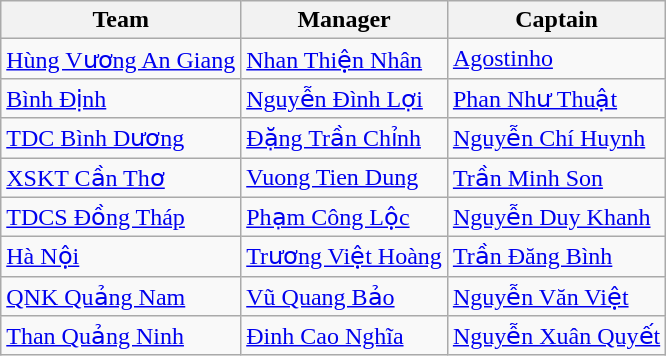<table class="wikitable sortable" style="text-align: left;">
<tr>
<th>Team</th>
<th>Manager</th>
<th>Captain</th>
</tr>
<tr>
<td><a href='#'>Hùng Vương An Giang</a></td>
<td> <a href='#'>Nhan Thiện Nhân</a></td>
<td> <a href='#'>Agostinho</a></td>
</tr>
<tr>
<td><a href='#'>Bình Định</a></td>
<td> <a href='#'>Nguyễn Đình Lợi</a></td>
<td> <a href='#'>Phan Như Thuật</a></td>
</tr>
<tr>
<td><a href='#'>TDC Bình Dương</a></td>
<td> <a href='#'>Đặng Trần Chỉnh</a></td>
<td> <a href='#'>Nguyễn Chí Huynh</a></td>
</tr>
<tr>
<td><a href='#'>XSKT Cần Thơ</a></td>
<td> <a href='#'>Vuong Tien Dung</a></td>
<td> <a href='#'>Trần Minh Son</a></td>
</tr>
<tr>
<td><a href='#'>TDCS Đồng Tháp</a></td>
<td> <a href='#'>Phạm Công Lộc</a></td>
<td> <a href='#'>Nguyễn Duy Khanh</a></td>
</tr>
<tr>
<td><a href='#'>Hà Nội</a></td>
<td> <a href='#'>Trương Việt Hoàng</a></td>
<td> <a href='#'>Trần Đăng Bình</a></td>
</tr>
<tr>
<td><a href='#'>QNK Quảng Nam</a></td>
<td> <a href='#'>Vũ Quang Bảo</a></td>
<td> <a href='#'>Nguyễn Văn Việt</a></td>
</tr>
<tr>
<td><a href='#'>Than Quảng Ninh</a></td>
<td> <a href='#'>Đinh Cao Nghĩa</a></td>
<td> <a href='#'>Nguyễn Xuân Quyết</a></td>
</tr>
</table>
